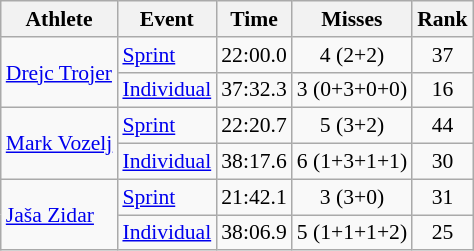<table class="wikitable" style="font-size:90%">
<tr>
<th>Athlete</th>
<th>Event</th>
<th>Time</th>
<th>Misses</th>
<th>Rank</th>
</tr>
<tr align=center>
<td align=left rowspan=2><a href='#'>Drejc Trojer</a></td>
<td align=left><a href='#'>Sprint</a></td>
<td>22:00.0</td>
<td>4 (2+2)</td>
<td>37</td>
</tr>
<tr align=center>
<td align=left><a href='#'>Individual</a></td>
<td>37:32.3</td>
<td>3 (0+3+0+0)</td>
<td>16</td>
</tr>
<tr align=center>
<td align=left rowspan=2><a href='#'>Mark Vozelj</a></td>
<td align=left><a href='#'>Sprint</a></td>
<td>22:20.7</td>
<td>5 (3+2)</td>
<td>44</td>
</tr>
<tr align=center>
<td align=left><a href='#'>Individual</a></td>
<td>38:17.6</td>
<td>6 (1+3+1+1)</td>
<td>30</td>
</tr>
<tr align=center>
<td align=left rowspan=2><a href='#'>Jaša Zidar</a></td>
<td align=left><a href='#'>Sprint</a></td>
<td>21:42.1</td>
<td>3 (3+0)</td>
<td>31</td>
</tr>
<tr align=center>
<td align=left><a href='#'>Individual</a></td>
<td>38:06.9</td>
<td>5 (1+1+1+2)</td>
<td>25</td>
</tr>
</table>
